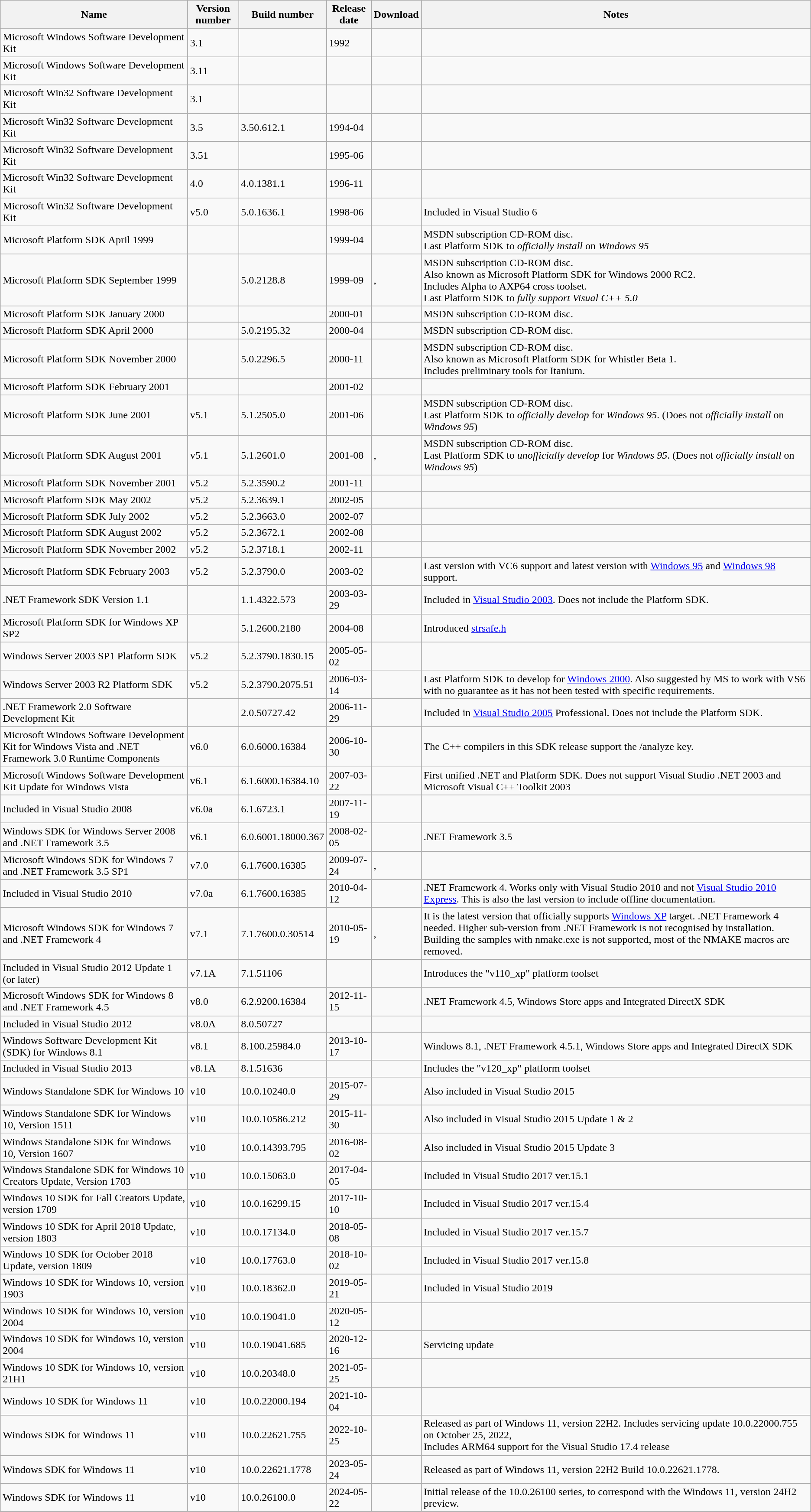<table class="wikitable sortable">
<tr>
<th>Name</th>
<th>Version number</th>
<th>Build number</th>
<th>Release date</th>
<th>Download</th>
<th>Notes<br></th>
</tr>
<tr>
<td>Microsoft Windows Software Development Kit</td>
<td>3.1</td>
<td></td>
<td>1992</td>
<td></td>
<td></td>
</tr>
<tr>
<td>Microsoft Windows Software Development Kit</td>
<td>3.11</td>
<td></td>
<td></td>
<td></td>
<td></td>
</tr>
<tr>
<td>Microsoft Win32 Software Development Kit</td>
<td>3.1</td>
<td></td>
<td></td>
<td></td>
<td></td>
</tr>
<tr>
<td>Microsoft Win32 Software Development Kit</td>
<td>3.5</td>
<td>3.50.612.1</td>
<td>1994-04</td>
<td></td>
<td></td>
</tr>
<tr>
<td>Microsoft Win32 Software Development Kit</td>
<td>3.51</td>
<td></td>
<td>1995-06</td>
<td></td>
<td></td>
</tr>
<tr>
<td>Microsoft Win32 Software Development Kit</td>
<td>4.0</td>
<td>4.0.1381.1</td>
<td>1996-11</td>
<td></td>
<td></td>
</tr>
<tr>
<td>Microsoft Win32 Software Development Kit</td>
<td>v5.0</td>
<td>5.0.1636.1</td>
<td>1998-06</td>
<td></td>
<td>Included in Visual Studio 6</td>
</tr>
<tr>
<td>Microsoft Platform SDK April 1999</td>
<td></td>
<td></td>
<td>1999-04</td>
<td></td>
<td>MSDN subscription CD-ROM disc.<br>Last Platform SDK to <em>officially install</em> on <em>Windows 95</em></td>
</tr>
<tr>
<td>Microsoft Platform SDK September 1999</td>
<td></td>
<td>5.0.2128.8</td>
<td>1999-09</td>
<td>, </td>
<td>MSDN subscription CD-ROM disc.<br>Also known as Microsoft Platform SDK for Windows 2000 RC2.<br>Includes Alpha to AXP64 cross toolset.<br>Last Platform SDK to <em>fully support</em> <em>Visual C++ 5.0</em></td>
</tr>
<tr>
<td>Microsoft Platform SDK January 2000</td>
<td></td>
<td></td>
<td>2000-01</td>
<td></td>
<td>MSDN subscription CD-ROM disc.</td>
</tr>
<tr>
<td>Microsoft Platform SDK April 2000</td>
<td></td>
<td>5.0.2195.32</td>
<td>2000-04</td>
<td></td>
<td>MSDN subscription CD-ROM disc.</td>
</tr>
<tr>
<td>Microsoft Platform SDK November 2000</td>
<td></td>
<td>5.0.2296.5</td>
<td>2000-11</td>
<td></td>
<td>MSDN subscription CD-ROM disc.<br>Also known as Microsoft Platform SDK for Whistler Beta 1.<br>Includes preliminary tools for Itanium.</td>
</tr>
<tr>
<td>Microsoft Platform SDK February 2001</td>
<td></td>
<td></td>
<td>2001-02</td>
<td></td>
<td></td>
</tr>
<tr>
<td>Microsoft Platform SDK June 2001</td>
<td>v5.1</td>
<td>5.1.2505.0</td>
<td>2001-06</td>
<td></td>
<td>MSDN subscription CD-ROM disc.<br>Last Platform SDK to <em>officially develop</em> for <em>Windows 95</em>. (Does not <em>officially install</em> on <em>Windows 95</em>)</td>
</tr>
<tr>
<td>Microsoft Platform SDK August 2001</td>
<td>v5.1</td>
<td>5.1.2601.0</td>
<td>2001-08</td>
<td>, </td>
<td>MSDN subscription CD-ROM disc.<br>Last Platform SDK to <em>unofficially develop</em> for <em>Windows 95</em>. (Does not <em>officially install</em> on <em>Windows 95</em>)</td>
</tr>
<tr>
<td>Microsoft Platform SDK November 2001</td>
<td>v5.2</td>
<td>5.2.3590.2</td>
<td>2001-11</td>
<td></td>
<td></td>
</tr>
<tr>
<td>Microsoft Platform SDK May 2002</td>
<td>v5.2</td>
<td>5.2.3639.1</td>
<td>2002-05</td>
<td></td>
<td></td>
</tr>
<tr>
<td>Microsoft Platform SDK July 2002</td>
<td>v5.2</td>
<td>5.2.3663.0</td>
<td>2002-07</td>
<td></td>
<td></td>
</tr>
<tr>
<td>Microsoft Platform SDK August 2002</td>
<td>v5.2</td>
<td>5.2.3672.1</td>
<td>2002-08</td>
<td></td>
<td></td>
</tr>
<tr>
<td>Microsoft Platform SDK November 2002</td>
<td>v5.2</td>
<td>5.2.3718.1</td>
<td>2002-11</td>
<td></td>
<td></td>
</tr>
<tr>
<td>Microsoft Platform SDK February 2003</td>
<td>v5.2</td>
<td>5.2.3790.0</td>
<td>2003-02</td>
<td></td>
<td>Last version with VC6 support and latest version with <a href='#'>Windows 95</a> and <a href='#'>Windows 98</a> support.</td>
</tr>
<tr>
<td>.NET Framework SDK Version 1.1</td>
<td></td>
<td>1.1.4322.573</td>
<td>2003-03-29</td>
<td></td>
<td>Included in <a href='#'>Visual Studio 2003</a>. Does not include the Platform SDK.</td>
</tr>
<tr>
<td>Microsoft Platform SDK for Windows XP SP2</td>
<td></td>
<td>5.1.2600.2180</td>
<td>2004-08</td>
<td></td>
<td>Introduced <a href='#'>strsafe.h</a></td>
</tr>
<tr>
<td>Windows Server 2003 SP1 Platform SDK</td>
<td>v5.2</td>
<td>5.2.3790.1830.15</td>
<td>2005-05-02</td>
<td></td>
<td></td>
</tr>
<tr>
<td>Windows Server 2003 R2 Platform SDK</td>
<td>v5.2</td>
<td>5.2.3790.2075.51</td>
<td>2006-03-14</td>
<td></td>
<td>Last Platform SDK to develop for <a href='#'>Windows 2000</a>. Also suggested by MS to work with VS6 with no guarantee as it has not been tested with specific requirements.</td>
</tr>
<tr>
<td>.NET Framework 2.0 Software Development Kit</td>
<td></td>
<td>2.0.50727.42</td>
<td>2006-11-29</td>
<td></td>
<td>Included in <a href='#'>Visual Studio 2005</a> Professional. Does not include the Platform SDK.</td>
</tr>
<tr>
<td>Microsoft Windows Software Development Kit for Windows Vista and .NET Framework 3.0 Runtime Components</td>
<td>v6.0</td>
<td>6.0.6000.16384</td>
<td>2006-10-30</td>
<td></td>
<td>The C++ compilers in this SDK release support the /analyze key.</td>
</tr>
<tr>
<td>Microsoft Windows Software Development Kit Update for Windows Vista</td>
<td>v6.1</td>
<td>6.1.6000.16384.10</td>
<td>2007-03-22</td>
<td></td>
<td>First unified .NET and Platform SDK.  Does not support Visual Studio .NET 2003 and Microsoft Visual C++ Toolkit 2003</td>
</tr>
<tr>
<td>Included in Visual Studio 2008</td>
<td>v6.0a</td>
<td>6.1.6723.1</td>
<td>2007-11-19</td>
<td></td>
<td></td>
</tr>
<tr>
<td>Windows SDK for Windows Server 2008 and .NET Framework 3.5</td>
<td>v6.1</td>
<td>6.0.6001.18000.367</td>
<td>2008-02-05</td>
<td></td>
<td>.NET Framework 3.5</td>
</tr>
<tr>
<td>Microsoft Windows SDK for Windows 7 and .NET Framework 3.5 SP1</td>
<td>v7.0</td>
<td>6.1.7600.16385</td>
<td>2009-07-24</td>
<td>, </td>
<td></td>
</tr>
<tr>
<td>Included in Visual Studio 2010</td>
<td>v7.0a</td>
<td>6.1.7600.16385</td>
<td>2010-04-12</td>
<td></td>
<td>.NET Framework 4. Works only with Visual Studio 2010 and not <a href='#'>Visual Studio 2010 Express</a>. This is also the last version to include offline documentation.</td>
</tr>
<tr>
<td>Microsoft Windows SDK for Windows 7 and .NET Framework 4</td>
<td>v7.1</td>
<td>7.1.7600.0.30514</td>
<td>2010-05-19</td>
<td>, </td>
<td>It is the latest version that officially supports <a href='#'>Windows XP</a> target. .NET Framework 4 needed. Higher sub-version from .NET Framework is not recognised by installation. Building the samples with nmake.exe is not supported, most of the NMAKE macros are removed.</td>
</tr>
<tr>
<td>Included in Visual Studio 2012 Update 1 (or later)</td>
<td>v7.1A</td>
<td>7.1.51106</td>
<td></td>
<td></td>
<td>Introduces the "v110_xp" platform toolset</td>
</tr>
<tr>
<td>Microsoft Windows SDK for Windows 8 and .NET Framework 4.5</td>
<td>v8.0</td>
<td>6.2.9200.16384</td>
<td>2012-11-15</td>
<td></td>
<td>.NET Framework 4.5, Windows Store apps and Integrated DirectX SDK</td>
</tr>
<tr>
<td>Included in Visual Studio 2012</td>
<td>v8.0A</td>
<td>8.0.50727</td>
<td></td>
<td></td>
<td></td>
</tr>
<tr>
<td>Windows Software Development Kit (SDK) for Windows 8.1</td>
<td>v8.1</td>
<td>8.100.25984.0</td>
<td>2013-10-17</td>
<td></td>
<td>Windows 8.1, .NET Framework 4.5.1, Windows Store apps and Integrated DirectX SDK</td>
</tr>
<tr>
<td>Included in Visual Studio 2013</td>
<td>v8.1A</td>
<td>8.1.51636</td>
<td></td>
<td></td>
<td>Includes the "v120_xp" platform toolset</td>
</tr>
<tr>
<td>Windows Standalone SDK for Windows 10</td>
<td>v10</td>
<td>10.0.10240.0</td>
<td>2015-07-29</td>
<td></td>
<td>Also included in Visual Studio 2015</td>
</tr>
<tr>
<td>Windows Standalone SDK for Windows 10, Version 1511</td>
<td>v10</td>
<td>10.0.10586.212</td>
<td>2015-11-30</td>
<td></td>
<td>Also included in Visual Studio 2015 Update 1 & 2</td>
</tr>
<tr>
<td>Windows Standalone SDK for Windows 10, Version 1607</td>
<td>v10</td>
<td>10.0.14393.795</td>
<td>2016-08-02</td>
<td></td>
<td>Also included in Visual Studio 2015 Update 3</td>
</tr>
<tr>
<td>Windows Standalone SDK for Windows 10 Creators Update, Version 1703</td>
<td>v10</td>
<td>10.0.15063.0</td>
<td>2017-04-05</td>
<td></td>
<td>Included in Visual Studio 2017 ver.15.1</td>
</tr>
<tr>
<td>Windows 10 SDK for Fall Creators Update, version 1709</td>
<td>v10</td>
<td>10.0.16299.15</td>
<td>2017-10-10</td>
<td></td>
<td>Included in Visual Studio 2017 ver.15.4</td>
</tr>
<tr>
<td>Windows 10 SDK for April 2018 Update, version 1803</td>
<td>v10</td>
<td>10.0.17134.0</td>
<td>2018-05-08</td>
<td></td>
<td>Included in Visual Studio 2017 ver.15.7</td>
</tr>
<tr>
<td>Windows 10 SDK for October 2018 Update, version 1809</td>
<td>v10</td>
<td>10.0.17763.0</td>
<td>2018-10-02</td>
<td></td>
<td>Included in Visual Studio 2017 ver.15.8</td>
</tr>
<tr>
<td>Windows 10 SDK for Windows 10, version 1903</td>
<td>v10</td>
<td>10.0.18362.0</td>
<td>2019-05-21</td>
<td></td>
<td>Included in Visual Studio 2019</td>
</tr>
<tr>
<td>Windows 10 SDK for Windows 10, version 2004</td>
<td>v10</td>
<td>10.0.19041.0</td>
<td>2020-05-12</td>
<td></td>
<td></td>
</tr>
<tr>
<td>Windows 10 SDK for Windows 10, version 2004</td>
<td>v10</td>
<td>10.0.19041.685</td>
<td>2020-12-16</td>
<td></td>
<td>Servicing update</td>
</tr>
<tr>
<td>Windows 10 SDK for Windows 10, version 21H1</td>
<td>v10</td>
<td>10.0.20348.0</td>
<td>2021-05-25</td>
<td></td>
<td></td>
</tr>
<tr>
<td>Windows 10 SDK for Windows 11</td>
<td>v10</td>
<td>10.0.22000.194</td>
<td>2021-10-04</td>
<td></td>
<td></td>
</tr>
<tr>
<td>Windows SDK for Windows 11</td>
<td>v10</td>
<td>10.0.22621.755</td>
<td>2022-10-25</td>
<td></td>
<td>Released as part of Windows 11, version 22H2. Includes servicing update 10.0.22000.755 on October 25, 2022,<br>Includes ARM64 support for the Visual Studio 17.4 release</td>
</tr>
<tr>
<td>Windows SDK for Windows 11</td>
<td>v10</td>
<td>10.0.22621.1778</td>
<td>2023-05-24</td>
<td></td>
<td>Released as part of Windows 11, version 22H2 Build 10.0.22621.1778.</td>
</tr>
<tr>
<td>Windows SDK for Windows 11</td>
<td>v10</td>
<td>10.0.26100.0</td>
<td>2024-05-22</td>
<td></td>
<td>Initial release of the 10.0.26100 series, to correspond with the Windows 11, version 24H2 preview.</td>
</tr>
</table>
